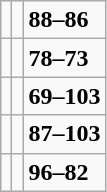<table class="wikitable">
<tr>
<td></td>
<td></td>
<td><strong>88–86</strong></td>
</tr>
<tr>
<td></td>
<td></td>
<td><strong>78–73</strong></td>
</tr>
<tr>
<td></td>
<td></td>
<td><strong>69–103</strong></td>
</tr>
<tr>
<td></td>
<td></td>
<td><strong>87–103</strong></td>
</tr>
<tr>
<td></td>
<td></td>
<td><strong>96–82</strong></td>
</tr>
</table>
